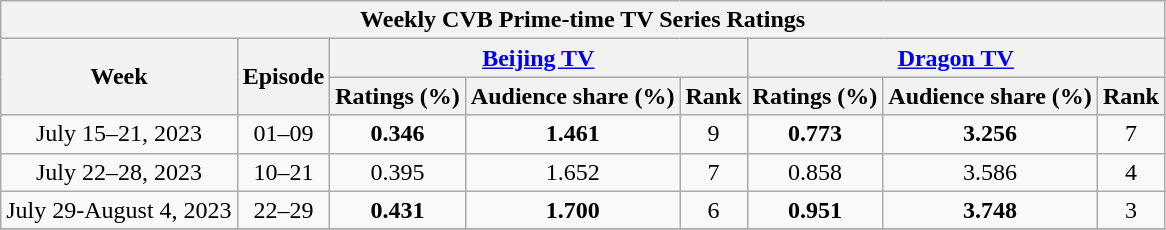<table class="wikitable sortable mw-collapsible jquery-tablesorter" style="text-align:center">
<tr>
<th colspan="10"><strong>Weekly CVB Prime-time TV Series Ratings</strong></th>
</tr>
<tr>
<th rowspan="2"><strong>Week</strong></th>
<th rowspan="2"><strong>Episode</strong></th>
<th colspan="3"><a href='#'><strong>Beijing TV</strong></a></th>
<th colspan="3"><a href='#'><strong>Dragon TV</strong></a></th>
</tr>
<tr>
<th><strong>Ratings (%)</strong></th>
<th><strong>Audience share (%)</strong></th>
<th><strong>Rank</strong></th>
<th><strong>Ratings (%)</strong></th>
<th><strong>Audience share (%)</strong></th>
<th><strong>Rank</strong></th>
</tr>
<tr>
<td>July 15–21, 2023</td>
<td>01–09</td>
<td><strong><span>0.346</span></strong></td>
<td><strong><span>1.461</span></strong></td>
<td>9</td>
<td><strong><span>0.773</span></strong></td>
<td><strong><span>3.256</span></strong></td>
<td>7</td>
</tr>
<tr>
<td>July 22–28, 2023</td>
<td>10–21</td>
<td>0.395</td>
<td>1.652</td>
<td>7</td>
<td>0.858</td>
<td>3.586</td>
<td>4</td>
</tr>
<tr>
<td>July 29-August 4, 2023</td>
<td>22–29</td>
<td><strong><span>0.431</span></strong></td>
<td><strong><span>1.700</span></strong></td>
<td>6</td>
<td><strong><span>0.951</span></strong></td>
<td><strong><span>3.748</span></strong></td>
<td>3</td>
</tr>
<tr>
</tr>
</table>
